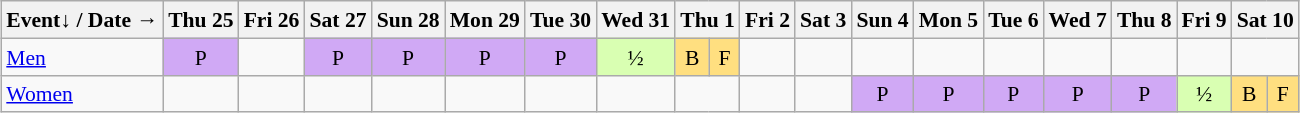<table class="wikitable" style="text-align:center; margin:0.5em auto; font-size:90%; line-height:1.25em;">
<tr>
<th>Event↓ / Date →</th>
<th>Thu 25</th>
<th>Fri 26</th>
<th>Sat 27</th>
<th>Sun 28</th>
<th>Mon 29</th>
<th>Tue 30</th>
<th>Wed 31</th>
<th colspan=2>Thu 1</th>
<th>Fri 2</th>
<th>Sat 3</th>
<th>Sun 4</th>
<th>Mon 5</th>
<th>Tue 6</th>
<th>Wed 7</th>
<th>Thu 8</th>
<th>Fri 9</th>
<th colspan=2>Sat 10</th>
</tr>
<tr>
<td style="text-align:left;"><a href='#'>Men</a></td>
<td style="background-color:#D0A9F5;">P</td>
<td></td>
<td style="background-color:#D0A9F5;">P</td>
<td style="background-color:#D0A9F5;">P</td>
<td style="background-color:#D0A9F5;">P</td>
<td style="background-color:#D0A9F5;">P</td>
<td style="background-color:#D9FFB2;">½</td>
<td style="background-color:#FFDF80;">B</td>
<td style="background-color:#FFDF80;">F</td>
<td></td>
<td></td>
<td></td>
<td></td>
<td></td>
<td></td>
<td></td>
<td></td>
<td colspan=2></td>
</tr>
<tr>
<td style="text-align:left;"><a href='#'>Women</a></td>
<td></td>
<td></td>
<td></td>
<td></td>
<td></td>
<td></td>
<td></td>
<td colspan=2></td>
<td></td>
<td></td>
<td style="background-color:#D0A9F5;">P</td>
<td style="background-color:#D0A9F5;">P</td>
<td style="background-color:#D0A9F5;">P</td>
<td style="background-color:#D0A9F5;">P</td>
<td style="background-color:#D0A9F5;">P</td>
<td style="background-color:#D9FFB2;">½</td>
<td style="background-color:#FFDF80;">B</td>
<td style="background-color:#FFDF80;">F</td>
</tr>
</table>
